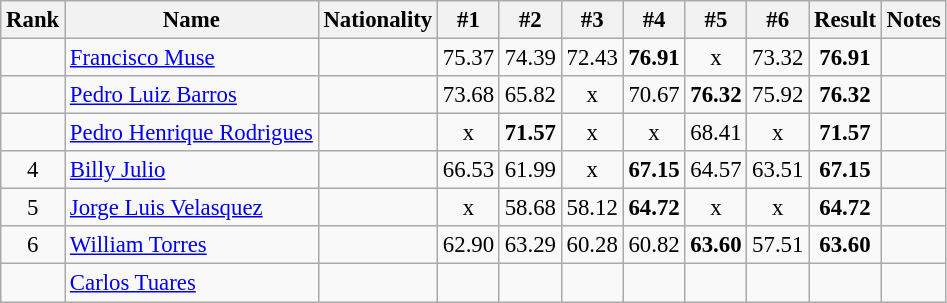<table class="wikitable sortable" style="text-align:center;font-size:95%">
<tr>
<th>Rank</th>
<th>Name</th>
<th>Nationality</th>
<th>#1</th>
<th>#2</th>
<th>#3</th>
<th>#4</th>
<th>#5</th>
<th>#6</th>
<th>Result</th>
<th>Notes</th>
</tr>
<tr>
<td></td>
<td align=left><a href='#'>Francisco Muse</a></td>
<td align=left></td>
<td>75.37</td>
<td>74.39</td>
<td>72.43</td>
<td><strong>76.91</strong></td>
<td>x</td>
<td>73.32</td>
<td><strong>76.91</strong></td>
<td></td>
</tr>
<tr>
<td></td>
<td align=left><a href='#'>Pedro Luiz Barros</a></td>
<td align=left></td>
<td>73.68</td>
<td>65.82</td>
<td>x</td>
<td>70.67</td>
<td><strong>76.32</strong></td>
<td>75.92</td>
<td><strong>76.32</strong></td>
<td></td>
</tr>
<tr>
<td></td>
<td align=left><a href='#'>Pedro Henrique Rodrigues</a></td>
<td align=left></td>
<td>x</td>
<td><strong>71.57</strong></td>
<td>x</td>
<td>x</td>
<td>68.41</td>
<td>x</td>
<td><strong>71.57</strong></td>
<td></td>
</tr>
<tr>
<td>4</td>
<td align=left><a href='#'>Billy Julio</a></td>
<td align=left></td>
<td>66.53</td>
<td>61.99</td>
<td>x</td>
<td><strong>67.15</strong></td>
<td>64.57</td>
<td>63.51</td>
<td><strong>67.15</strong></td>
<td></td>
</tr>
<tr>
<td>5</td>
<td align=left><a href='#'>Jorge Luis Velasquez</a></td>
<td align=left></td>
<td>x</td>
<td>58.68</td>
<td>58.12</td>
<td><strong>64.72</strong></td>
<td>x</td>
<td>x</td>
<td><strong>64.72</strong></td>
<td></td>
</tr>
<tr>
<td>6</td>
<td align=left><a href='#'>William Torres</a></td>
<td align=left></td>
<td>62.90</td>
<td>63.29</td>
<td>60.28</td>
<td>60.82</td>
<td><strong>63.60</strong></td>
<td>57.51</td>
<td><strong>63.60</strong></td>
<td></td>
</tr>
<tr>
<td></td>
<td align=left><a href='#'>Carlos Tuares</a></td>
<td align=left></td>
<td></td>
<td></td>
<td></td>
<td></td>
<td></td>
<td></td>
<td><strong></strong></td>
<td></td>
</tr>
</table>
